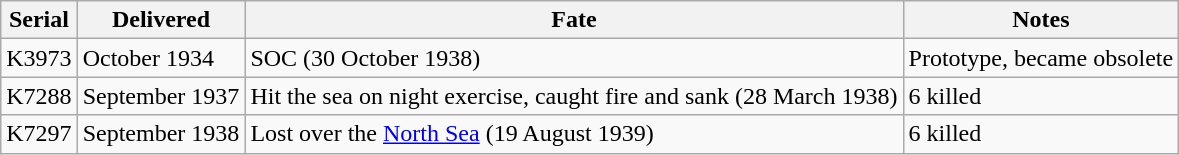<table class="wikitable">
<tr>
<th>Serial</th>
<th>Delivered</th>
<th>Fate</th>
<th>Notes</th>
</tr>
<tr>
<td>K3973</td>
<td>October 1934</td>
<td>SOC (30 October 1938)</td>
<td>Prototype, became obsolete</td>
</tr>
<tr>
<td>K7288</td>
<td>September 1937</td>
<td>Hit the sea on night exercise, caught fire and sank (28 March 1938)</td>
<td>6 killed</td>
</tr>
<tr>
<td>K7297</td>
<td>September 1938</td>
<td>Lost over the <a href='#'>North Sea</a> (19 August 1939)</td>
<td>6 killed</td>
</tr>
</table>
